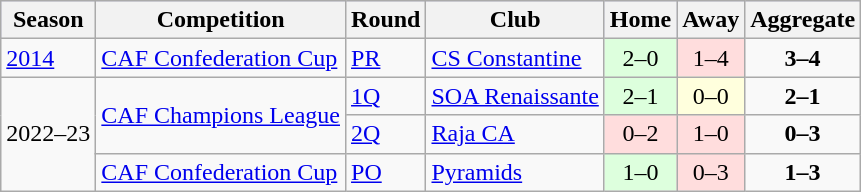<table class="wikitable" style="text-align: left; font-size:100%">
<tr bgcolor="#ccccff">
<th>Season</th>
<th>Competition</th>
<th>Round</th>
<th>Club</th>
<th>Home</th>
<th>Away</th>
<th>Aggregate</th>
</tr>
<tr>
<td><a href='#'>2014</a></td>
<td><a href='#'>CAF Confederation Cup</a></td>
<td><a href='#'>PR</a></td>
<td> <a href='#'>CS Constantine</a></td>
<td style="text-align:center; background:#dfd;">2–0</td>
<td style="text-align:center; background:#fdd;">1–4</td>
<td align=center><strong>3–4</strong></td>
</tr>
<tr>
<td rowspan=3>2022–23</td>
<td rowspan=2><a href='#'>CAF Champions League</a></td>
<td><a href='#'>1Q</a></td>
<td> <a href='#'>SOA Renaissante</a></td>
<td style="text-align:center; background:#dfd;">2–1</td>
<td style="text-align:center; background:#ffd;">0–0</td>
<td align=center><strong>2–1</strong></td>
</tr>
<tr>
<td><a href='#'>2Q</a></td>
<td> <a href='#'>Raja CA</a></td>
<td style="text-align:center; background:#fdd;">0–2</td>
<td style="text-align:center; background:#fdd;">1–0</td>
<td align=center><strong>0–3</strong></td>
</tr>
<tr>
<td rowspan=2><a href='#'>CAF Confederation Cup</a></td>
<td><a href='#'>PO</a></td>
<td> <a href='#'>Pyramids</a></td>
<td style="text-align:center; background:#dfd;">1–0</td>
<td style="text-align:center; background:#fdd;">0–3</td>
<td align=center><strong>1–3</strong></td>
</tr>
</table>
